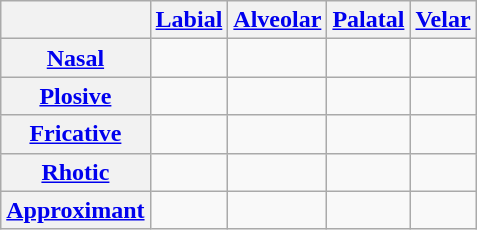<table class="wikitable" style="text-align:center">
<tr>
<th></th>
<th><a href='#'>Labial</a></th>
<th><a href='#'>Alveolar</a></th>
<th><a href='#'>Palatal</a></th>
<th><a href='#'>Velar</a></th>
</tr>
<tr>
<th><a href='#'>Nasal</a></th>
<td></td>
<td></td>
<td></td>
<td></td>
</tr>
<tr>
<th><a href='#'>Plosive</a></th>
<td></td>
<td></td>
<td></td>
<td></td>
</tr>
<tr>
<th><a href='#'>Fricative</a></th>
<td></td>
<td></td>
<td></td>
<td></td>
</tr>
<tr>
<th><a href='#'>Rhotic</a></th>
<td></td>
<td></td>
<td></td>
<td></td>
</tr>
<tr>
<th><a href='#'>Approximant</a></th>
<td></td>
<td></td>
<td></td>
<td></td>
</tr>
</table>
